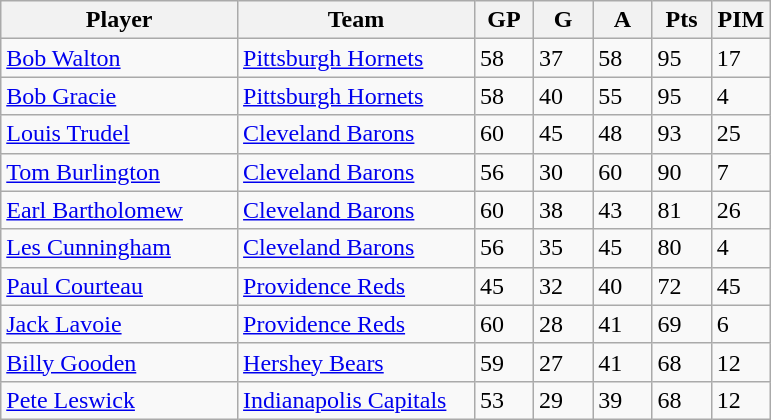<table class="wikitable">
<tr>
<th bgcolor="#DDDDFF" width="30%">Player</th>
<th bgcolor="#DDDDFF" width="30%">Team</th>
<th bgcolor="#DDDDFF" width="7.5%">GP</th>
<th bgcolor="#DDDDFF" width="7.5%">G</th>
<th bgcolor="#DDDDFF" width="7.5%">A</th>
<th bgcolor="#DDDDFF" width="7.5%">Pts</th>
<th bgcolor="#DDDDFF" width="7.5%">PIM</th>
</tr>
<tr>
<td><a href='#'>Bob Walton</a></td>
<td><a href='#'>Pittsburgh Hornets</a></td>
<td>58</td>
<td>37</td>
<td>58</td>
<td>95</td>
<td>17</td>
</tr>
<tr>
<td><a href='#'>Bob Gracie</a></td>
<td><a href='#'>Pittsburgh Hornets</a></td>
<td>58</td>
<td>40</td>
<td>55</td>
<td>95</td>
<td>4</td>
</tr>
<tr>
<td><a href='#'>Louis Trudel</a></td>
<td><a href='#'>Cleveland Barons</a></td>
<td>60</td>
<td>45</td>
<td>48</td>
<td>93</td>
<td>25</td>
</tr>
<tr>
<td><a href='#'>Tom Burlington</a></td>
<td><a href='#'>Cleveland Barons</a></td>
<td>56</td>
<td>30</td>
<td>60</td>
<td>90</td>
<td>7</td>
</tr>
<tr>
<td><a href='#'>Earl Bartholomew</a></td>
<td><a href='#'>Cleveland Barons</a></td>
<td>60</td>
<td>38</td>
<td>43</td>
<td>81</td>
<td>26</td>
</tr>
<tr>
<td><a href='#'>Les Cunningham</a></td>
<td><a href='#'>Cleveland Barons</a></td>
<td>56</td>
<td>35</td>
<td>45</td>
<td>80</td>
<td>4</td>
</tr>
<tr>
<td><a href='#'>Paul Courteau</a></td>
<td><a href='#'>Providence Reds</a></td>
<td>45</td>
<td>32</td>
<td>40</td>
<td>72</td>
<td>45</td>
</tr>
<tr>
<td><a href='#'>Jack Lavoie</a></td>
<td><a href='#'>Providence Reds</a></td>
<td>60</td>
<td>28</td>
<td>41</td>
<td>69</td>
<td>6</td>
</tr>
<tr>
<td><a href='#'>Billy Gooden</a></td>
<td><a href='#'>Hershey Bears</a></td>
<td>59</td>
<td>27</td>
<td>41</td>
<td>68</td>
<td>12</td>
</tr>
<tr>
<td><a href='#'>Pete Leswick</a></td>
<td><a href='#'>Indianapolis Capitals</a></td>
<td>53</td>
<td>29</td>
<td>39</td>
<td>68</td>
<td>12</td>
</tr>
</table>
